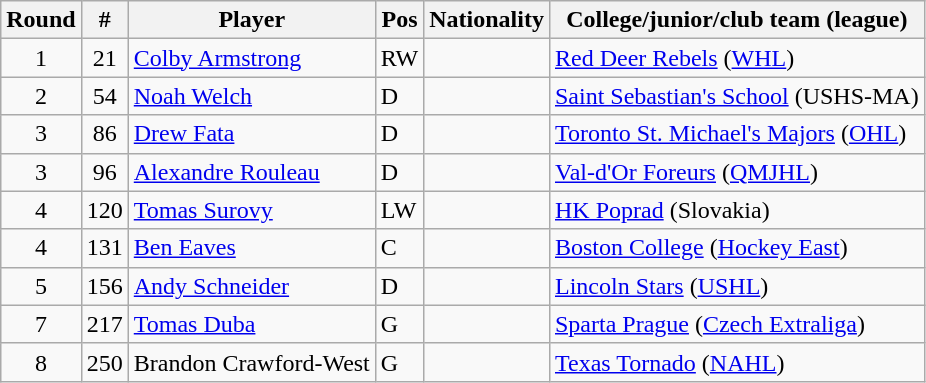<table class="wikitable">
<tr>
<th>Round</th>
<th>#</th>
<th>Player</th>
<th>Pos</th>
<th>Nationality</th>
<th>College/junior/club team (league)</th>
</tr>
<tr>
<td style="text-align:center">1</td>
<td style="text-align:center">21</td>
<td><a href='#'>Colby Armstrong</a></td>
<td>RW</td>
<td></td>
<td><a href='#'>Red Deer Rebels</a> (<a href='#'>WHL</a>)</td>
</tr>
<tr>
<td style="text-align:center">2</td>
<td style="text-align:center">54</td>
<td><a href='#'>Noah Welch</a></td>
<td>D</td>
<td></td>
<td><a href='#'>Saint Sebastian's School</a> (USHS-MA)</td>
</tr>
<tr>
<td style="text-align:center">3</td>
<td style="text-align:center">86</td>
<td><a href='#'>Drew Fata</a></td>
<td>D</td>
<td></td>
<td><a href='#'>Toronto St. Michael's Majors</a> (<a href='#'>OHL</a>)</td>
</tr>
<tr>
<td style="text-align:center">3</td>
<td style="text-align:center">96</td>
<td><a href='#'>Alexandre Rouleau</a></td>
<td>D</td>
<td></td>
<td><a href='#'>Val-d'Or Foreurs</a> (<a href='#'>QMJHL</a>)</td>
</tr>
<tr>
<td style="text-align:center">4</td>
<td style="text-align:center">120</td>
<td><a href='#'>Tomas Surovy</a></td>
<td>LW</td>
<td></td>
<td><a href='#'>HK Poprad</a> (Slovakia)</td>
</tr>
<tr>
<td style="text-align:center">4</td>
<td style="text-align:center">131</td>
<td><a href='#'>Ben Eaves</a></td>
<td>C</td>
<td></td>
<td><a href='#'>Boston College</a> (<a href='#'>Hockey East</a>)</td>
</tr>
<tr>
<td style="text-align:center">5</td>
<td style="text-align:center">156</td>
<td><a href='#'>Andy Schneider</a></td>
<td>D</td>
<td></td>
<td><a href='#'>Lincoln Stars</a> (<a href='#'>USHL</a>)</td>
</tr>
<tr>
<td style="text-align:center">7</td>
<td style="text-align:center">217</td>
<td><a href='#'>Tomas Duba</a></td>
<td>G</td>
<td></td>
<td><a href='#'>Sparta Prague</a> (<a href='#'>Czech Extraliga</a>)</td>
</tr>
<tr>
<td style="text-align:center">8</td>
<td style="text-align:center">250</td>
<td>Brandon Crawford-West</td>
<td>G</td>
<td></td>
<td><a href='#'>Texas Tornado</a> (<a href='#'>NAHL</a>)</td>
</tr>
</table>
